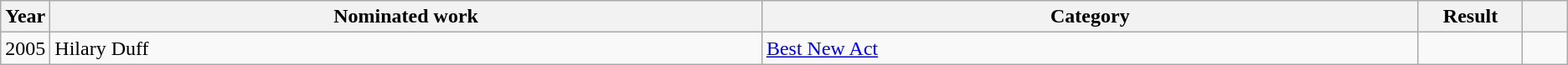<table class="wikitable sortable">
<tr>
<th scope="col" style="width:1em;">Year</th>
<th scope="col" style="width:39em;">Nominated work</th>
<th scope="col" style="width:36em;">Category</th>
<th scope="col" style="width:5em;">Result</th>
<th scope="col" style="width:2em;" class="unsortable"></th>
</tr>
<tr>
<td>2005</td>
<td>Hilary Duff</td>
<td><a href='#'>Best New Act</a></td>
<td></td>
<td style="text-align:center;"></td>
</tr>
</table>
